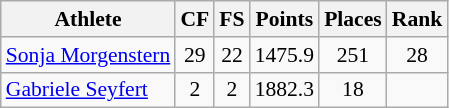<table class="wikitable" border="1" style="font-size:90%">
<tr>
<th>Athlete</th>
<th>CF</th>
<th>FS</th>
<th>Points</th>
<th>Places</th>
<th>Rank</th>
</tr>
<tr align=center>
<td align=left><a href='#'>Sonja Morgenstern</a></td>
<td>29</td>
<td>22</td>
<td>1475.9</td>
<td>251</td>
<td>28</td>
</tr>
<tr align=center>
<td align=left><a href='#'>Gabriele Seyfert</a></td>
<td>2</td>
<td>2</td>
<td>1882.3</td>
<td>18</td>
<td></td>
</tr>
</table>
